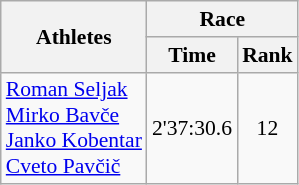<table class="wikitable" border="1" style="font-size:90%">
<tr>
<th rowspan=2>Athletes</th>
<th colspan=2>Race</th>
</tr>
<tr>
<th>Time</th>
<th>Rank</th>
</tr>
<tr>
<td><a href='#'>Roman Seljak</a><br><a href='#'>Mirko Bavče</a><br><a href='#'>Janko Kobentar</a><br><a href='#'>Cveto Pavčič</a></td>
<td align=center>2'37:30.6</td>
<td align=center>12</td>
</tr>
</table>
